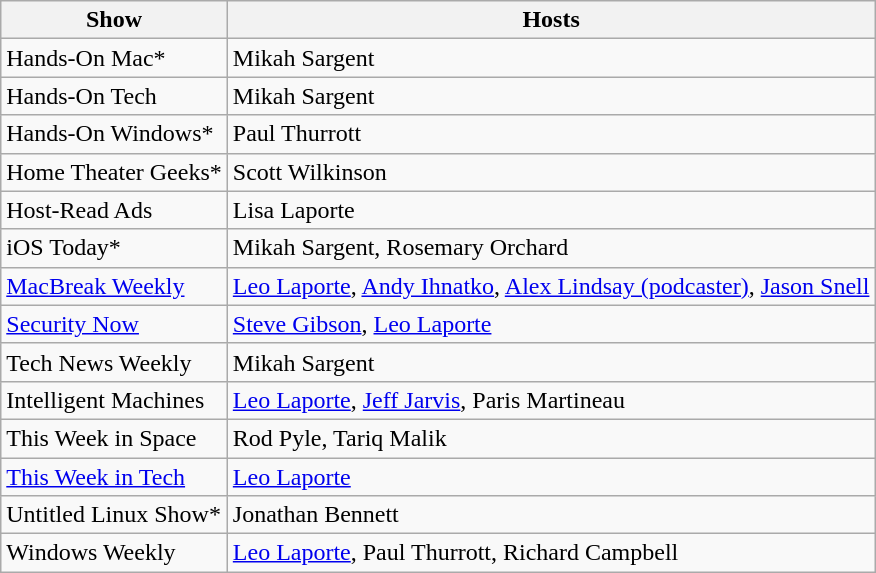<table class="wikitable">
<tr>
<th>Show</th>
<th>Hosts</th>
</tr>
<tr>
<td>Hands-On Mac*</td>
<td>Mikah Sargent</td>
</tr>
<tr>
<td>Hands-On Tech</td>
<td>Mikah Sargent</td>
</tr>
<tr>
<td>Hands-On Windows*</td>
<td>Paul Thurrott</td>
</tr>
<tr>
<td>Home Theater Geeks*</td>
<td>Scott Wilkinson</td>
</tr>
<tr>
<td>Host-Read Ads</td>
<td>Lisa Laporte</td>
</tr>
<tr>
<td>iOS Today*</td>
<td>Mikah Sargent, Rosemary Orchard</td>
</tr>
<tr>
<td><a href='#'>MacBreak Weekly</a></td>
<td><a href='#'>Leo Laporte</a>, <a href='#'>Andy Ihnatko</a>, <a href='#'>Alex Lindsay (podcaster)</a>, <a href='#'>Jason Snell</a></td>
</tr>
<tr>
<td><a href='#'>Security Now</a></td>
<td><a href='#'>Steve Gibson</a>, <a href='#'>Leo Laporte</a></td>
</tr>
<tr>
<td>Tech News Weekly</td>
<td>Mikah Sargent</td>
</tr>
<tr>
<td>Intelligent Machines</td>
<td><a href='#'>Leo Laporte</a>, <a href='#'>Jeff Jarvis</a>, Paris Martineau</td>
</tr>
<tr>
<td>This Week in Space</td>
<td>Rod Pyle, Tariq Malik</td>
</tr>
<tr>
<td><a href='#'>This Week in Tech</a></td>
<td><a href='#'>Leo Laporte</a></td>
</tr>
<tr>
<td>Untitled Linux Show*</td>
<td>Jonathan Bennett</td>
</tr>
<tr>
<td>Windows Weekly</td>
<td><a href='#'>Leo Laporte</a>, Paul Thurrott, Richard Campbell</td>
</tr>
</table>
